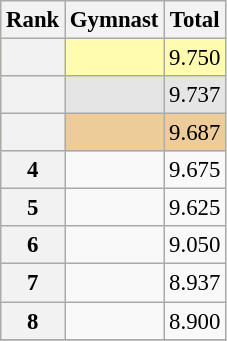<table class="wikitable sortable" style="text-align:center; font-size:95%">
<tr>
<th scope=col>Rank</th>
<th scope=col>Gymnast</th>
<th scope=col>Total</th>
</tr>
<tr bgcolor=fffcaf>
<th scope=row style="text-align:center"></th>
<td align=left></td>
<td>9.750</td>
</tr>
<tr bgcolor=e5e5e5>
<th scope=row style="text-align:center"></th>
<td align=left></td>
<td>9.737</td>
</tr>
<tr bgcolor=eecc99>
<th scope=row style="text-align:center"></th>
<td align=left></td>
<td>9.687</td>
</tr>
<tr>
<th scope=row style="text-align:center">4</th>
<td align=left></td>
<td>9.675</td>
</tr>
<tr>
<th scope=row style="text-align:center">5</th>
<td align=left></td>
<td>9.625</td>
</tr>
<tr>
<th scope=row style="text-align:center">6</th>
<td align=left></td>
<td>9.050</td>
</tr>
<tr>
<th scope=row style="text-align:center">7</th>
<td align=left></td>
<td>8.937</td>
</tr>
<tr>
<th scope=row style="text-align:center">8</th>
<td align=left></td>
<td>8.900</td>
</tr>
<tr>
</tr>
</table>
